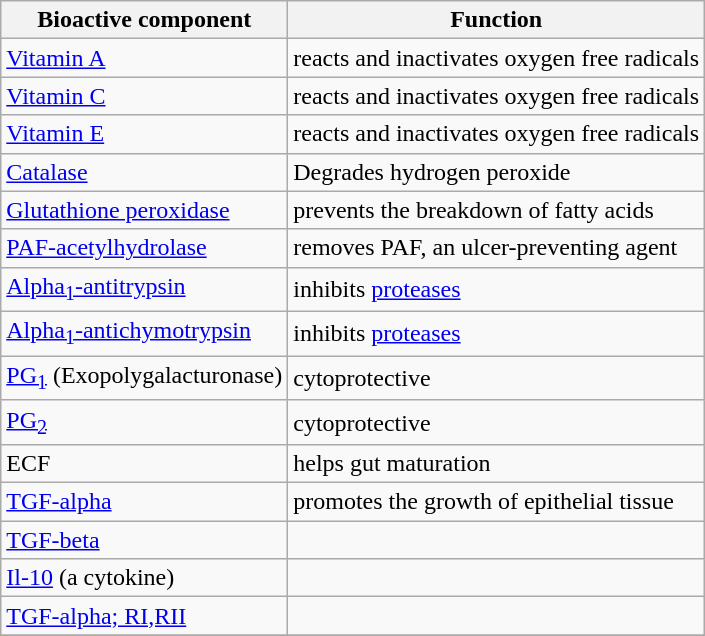<table class="wikitable">
<tr>
<th>Bioactive component</th>
<th>Function</th>
</tr>
<tr>
<td><a href='#'>Vitamin A</a></td>
<td>reacts and inactivates oxygen free radicals</td>
</tr>
<tr>
<td><a href='#'>Vitamin C</a></td>
<td>reacts and inactivates oxygen free radicals</td>
</tr>
<tr>
<td><a href='#'>Vitamin E</a></td>
<td>reacts and inactivates oxygen free radicals</td>
</tr>
<tr>
<td><a href='#'>Catalase</a></td>
<td>Degrades hydrogen peroxide</td>
</tr>
<tr>
<td><a href='#'>Glutathione peroxidase</a></td>
<td>prevents the breakdown of fatty acids</td>
</tr>
<tr>
<td><a href='#'>PAF-acetylhydrolase</a></td>
<td>removes PAF, an ulcer-preventing agent</td>
</tr>
<tr>
<td><a href='#'>Alpha<sub>1</sub>-antitrypsin</a></td>
<td>inhibits <a href='#'>proteases</a></td>
</tr>
<tr>
<td><a href='#'>Alpha<sub>1</sub>-antichymotrypsin</a></td>
<td>inhibits <a href='#'>proteases</a></td>
</tr>
<tr>
<td><a href='#'>PG<sub>1</sub></a> (Exopolygalacturonase)</td>
<td>cytoprotective</td>
</tr>
<tr>
<td><a href='#'>PG<sub>2</sub></a></td>
<td>cytoprotective</td>
</tr>
<tr>
<td>ECF</td>
<td>helps gut maturation</td>
</tr>
<tr>
<td><a href='#'>TGF-alpha</a></td>
<td>promotes the growth of epithelial tissue</td>
</tr>
<tr>
<td><a href='#'>TGF-beta</a></td>
<td></td>
</tr>
<tr>
<td><a href='#'>Il-10</a> (a cytokine)</td>
<td></td>
</tr>
<tr>
<td><a href='#'>TGF-alpha; RI,RII</a></td>
<td></td>
</tr>
<tr>
</tr>
</table>
